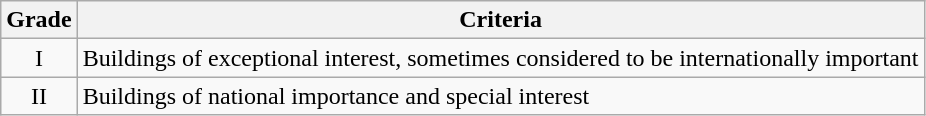<table class="wikitable">
<tr>
<th>Grade</th>
<th>Criteria</th>
</tr>
<tr>
<td align="center" >I</td>
<td>Buildings of exceptional interest, sometimes considered to be internationally important</td>
</tr>
<tr>
<td align="center" >II</td>
<td>Buildings of national importance and special interest</td>
</tr>
</table>
